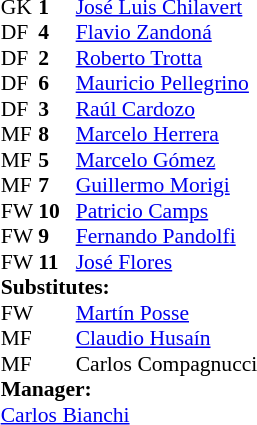<table cellspacing="0" cellpadding="0" style="font-size:90%; margin:0.2em auto;">
<tr>
<th width="25"></th>
<th width="25"></th>
</tr>
<tr>
<td>GK</td>
<td><strong>1</strong></td>
<td> <a href='#'>José Luis Chilavert</a></td>
</tr>
<tr>
<td>DF</td>
<td><strong>4</strong></td>
<td> <a href='#'>Flavio Zandoná</a></td>
</tr>
<tr>
<td>DF</td>
<td><strong>2</strong></td>
<td> <a href='#'>Roberto Trotta</a></td>
<td></td>
<td></td>
</tr>
<tr>
<td>DF</td>
<td><strong>6</strong></td>
<td> <a href='#'>Mauricio Pellegrino</a></td>
</tr>
<tr>
<td>DF</td>
<td><strong>3</strong></td>
<td> <a href='#'>Raúl Cardozo</a></td>
</tr>
<tr>
<td>MF</td>
<td><strong>8</strong></td>
<td> <a href='#'>Marcelo Herrera</a></td>
</tr>
<tr>
<td>MF</td>
<td><strong>5</strong></td>
<td> <a href='#'>Marcelo Gómez</a></td>
</tr>
<tr>
<td>MF</td>
<td><strong>7</strong></td>
<td> <a href='#'>Guillermo Morigi</a></td>
</tr>
<tr>
<td>FW</td>
<td><strong>10</strong></td>
<td> <a href='#'>Patricio Camps</a></td>
<td></td>
<td></td>
</tr>
<tr>
<td>FW</td>
<td><strong>9</strong></td>
<td> <a href='#'>Fernando Pandolfi</a></td>
<td></td>
<td></td>
</tr>
<tr>
<td>FW</td>
<td><strong>11</strong></td>
<td> <a href='#'>José Flores</a></td>
<td></td>
<td></td>
</tr>
<tr>
<td colspan=3><strong>Substitutes:</strong></td>
</tr>
<tr>
<td>FW</td>
<td></td>
<td> <a href='#'>Martín Posse</a></td>
<td></td>
<td></td>
</tr>
<tr>
<td>MF</td>
<td></td>
<td> <a href='#'>Claudio Husaín</a></td>
<td></td>
<td></td>
</tr>
<tr>
<td>MF</td>
<td></td>
<td> Carlos Compagnucci</td>
<td></td>
<td></td>
</tr>
<tr>
<td colspan=3><strong>Manager:</strong></td>
</tr>
<tr>
<td colspan=4> <a href='#'>Carlos Bianchi</a></td>
</tr>
</table>
